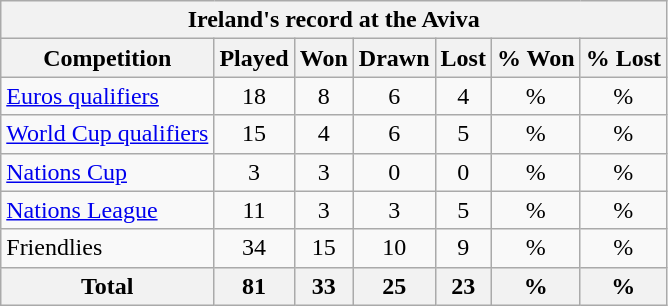<table class="wikitable sortable" style="text-align:center">
<tr>
<th colspan=7>Ireland's record at the Aviva</th>
</tr>
<tr>
<th>Competition</th>
<th>Played</th>
<th>Won</th>
<th>Drawn</th>
<th>Lost</th>
<th>% Won</th>
<th>% Lost</th>
</tr>
<tr>
<td style="text-align:left;"><a href='#'>Euros qualifiers</a></td>
<td>18</td>
<td>8</td>
<td>6</td>
<td>4</td>
<td>%</td>
<td>%</td>
</tr>
<tr>
<td style="text-align:left;"><a href='#'>World Cup qualifiers</a></td>
<td>15</td>
<td>4</td>
<td>6</td>
<td>5</td>
<td>%</td>
<td>%</td>
</tr>
<tr>
<td style="text-align:left;"><a href='#'>Nations Cup</a></td>
<td>3</td>
<td>3</td>
<td>0</td>
<td>0</td>
<td>%</td>
<td>%</td>
</tr>
<tr>
<td style="text-align:left;"><a href='#'>Nations League</a></td>
<td>11</td>
<td>3</td>
<td>3</td>
<td>5</td>
<td>%</td>
<td>%</td>
</tr>
<tr>
<td style="text-align:left;">Friendlies</td>
<td>34</td>
<td>15</td>
<td>10</td>
<td>9</td>
<td>%</td>
<td>%</td>
</tr>
<tr>
<th>Total</th>
<th>81</th>
<th>33</th>
<th>25</th>
<th>23</th>
<th>%</th>
<th>%</th>
</tr>
</table>
